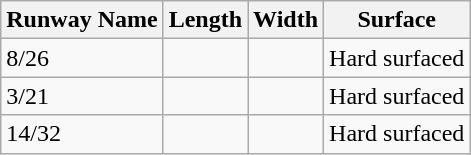<table class="wikitable">
<tr>
<th>Runway Name</th>
<th>Length</th>
<th>Width</th>
<th>Surface</th>
</tr>
<tr>
<td>8/26</td>
<td></td>
<td></td>
<td>Hard surfaced</td>
</tr>
<tr>
<td>3/21</td>
<td></td>
<td></td>
<td>Hard surfaced</td>
</tr>
<tr>
<td>14/32</td>
<td></td>
<td></td>
<td>Hard surfaced</td>
</tr>
</table>
